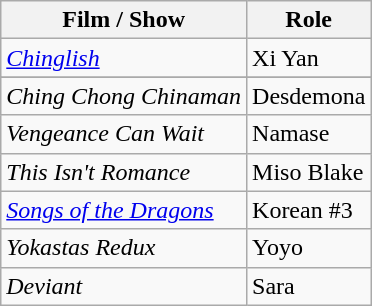<table class="wikitable" border="1">
<tr>
<th>Film / Show</th>
<th>Role</th>
</tr>
<tr>
<td><em><a href='#'>Chinglish</a></em></td>
<td>Xi Yan</td>
</tr>
<tr>
</tr>
<tr>
<td><em>Ching Chong Chinaman</em></td>
<td>Desdemona</td>
</tr>
<tr>
<td><em>Vengeance Can Wait</em></td>
<td>Namase</td>
</tr>
<tr>
<td><em>This Isn't Romance</em></td>
<td>Miso Blake</td>
</tr>
<tr>
<td><em><a href='#'>Songs of the Dragons</a></em></td>
<td>Korean #3</td>
</tr>
<tr>
<td><em>Yokastas Redux</em></td>
<td>Yoyo</td>
</tr>
<tr>
<td><em>Deviant</em></td>
<td>Sara</td>
</tr>
</table>
